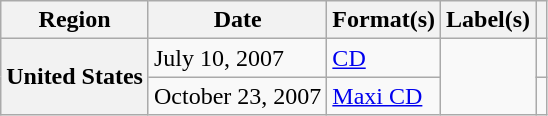<table class="wikitable plainrowheaders">
<tr>
<th scope="col">Region</th>
<th scope="col">Date</th>
<th scope="col">Format(s)</th>
<th scope="col">Label(s)</th>
<th scope="col"></th>
</tr>
<tr>
<th rowspan="2" scope="row">United States</th>
<td>July 10, 2007</td>
<td><a href='#'>CD</a></td>
<td rowspan="2"></td>
<td align="center"></td>
</tr>
<tr>
<td>October 23, 2007</td>
<td><a href='#'>Maxi CD</a> </td>
<td align="center"></td>
</tr>
</table>
